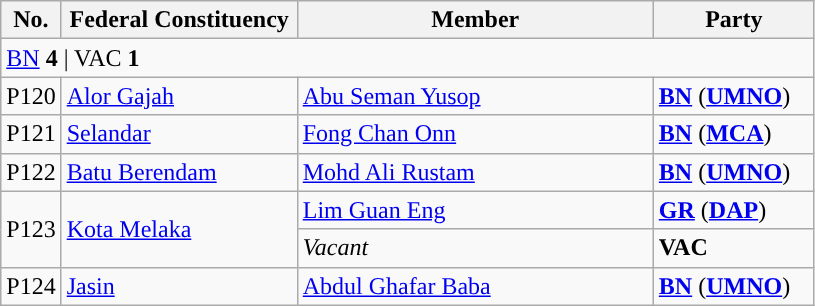<table class="wikitable sortable">
<tr>
<th style="width:30px;">No.</th>
<th style="width:150px;">Federal Constituency</th>
<th style="width:230px;">Member</th>
<th style="width:100px;">Party</th>
</tr>
<tr>
<td colspan="4"><a href='#'>BN</a> <strong>4</strong> | VAC <strong>1</strong></td>
</tr>
<tr>
<td>P120</td>
<td><a href='#'>Alor Gajah</a></td>
<td><a href='#'>Abu Seman Yusop</a></td>
<td><strong><a href='#'>BN</a></strong> (<strong><a href='#'>UMNO</a></strong>)</td>
</tr>
<tr>
<td>P121</td>
<td><a href='#'>Selandar</a></td>
<td><a href='#'>Fong Chan Onn</a></td>
<td><strong><a href='#'>BN</a></strong> (<strong><a href='#'>MCA</a></strong>)</td>
</tr>
<tr>
<td>P122</td>
<td><a href='#'>Batu Berendam</a></td>
<td><a href='#'>Mohd Ali Rustam</a></td>
<td><strong><a href='#'>BN</a></strong> (<strong><a href='#'>UMNO</a></strong>)</td>
</tr>
<tr>
<td rowspan=2>P123</td>
<td rowspan=2><a href='#'>Kota Melaka</a></td>
<td><a href='#'>Lim Guan Eng</a> </td>
<td><strong><a href='#'>GR</a></strong> (<strong><a href='#'>DAP</a></strong>)</td>
</tr>
<tr>
<td><em>Vacant</em> </td>
<td><strong>VAC</strong></td>
</tr>
<tr>
<td>P124</td>
<td><a href='#'>Jasin</a></td>
<td><a href='#'>Abdul Ghafar Baba</a></td>
<td><strong><a href='#'>BN</a></strong> (<strong><a href='#'>UMNO</a></strong>)</td>
</tr>
</table>
